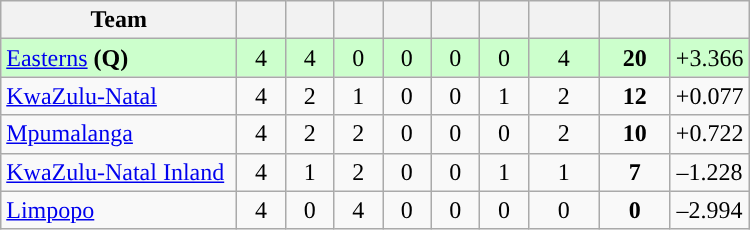<table class="wikitable" style="text-align:center">
<tr>
<th width="150">Team</th>
<th width="25"></th>
<th width="25"></th>
<th width="25"></th>
<th width="25"></th>
<th width="25"></th>
<th width="25"></th>
<th width="40"></th>
<th width="40"></th>
<th width="45"></th>
</tr>
<tr style="background:#cfc">
<td style="text-align:left"><a href='#'>Easterns</a> <strong>(Q)</strong></td>
<td>4</td>
<td>4</td>
<td>0</td>
<td>0</td>
<td>0</td>
<td>0</td>
<td>4</td>
<td><strong>20</strong></td>
<td>+3.366</td>
</tr>
<tr>
<td style="text-align:left"><a href='#'>KwaZulu-Natal</a></td>
<td>4</td>
<td>2</td>
<td>1</td>
<td>0</td>
<td>0</td>
<td>1</td>
<td>2</td>
<td><strong>12</strong></td>
<td>+0.077</td>
</tr>
<tr>
<td style="text-align:left"><a href='#'>Mpumalanga</a></td>
<td>4</td>
<td>2</td>
<td>2</td>
<td>0</td>
<td>0</td>
<td>0</td>
<td>2</td>
<td><strong>10</strong></td>
<td>+0.722</td>
</tr>
<tr>
<td style="text-align:left"><a href='#'>KwaZulu-Natal Inland</a></td>
<td>4</td>
<td>1</td>
<td>2</td>
<td>0</td>
<td>0</td>
<td>1</td>
<td>1</td>
<td><strong>7</strong></td>
<td>–1.228</td>
</tr>
<tr>
<td style="text-align:left"><a href='#'>Limpopo</a></td>
<td>4</td>
<td>0</td>
<td>4</td>
<td>0</td>
<td>0</td>
<td>0</td>
<td>0</td>
<td><strong>0</strong></td>
<td>–2.994</td>
</tr>
</table>
